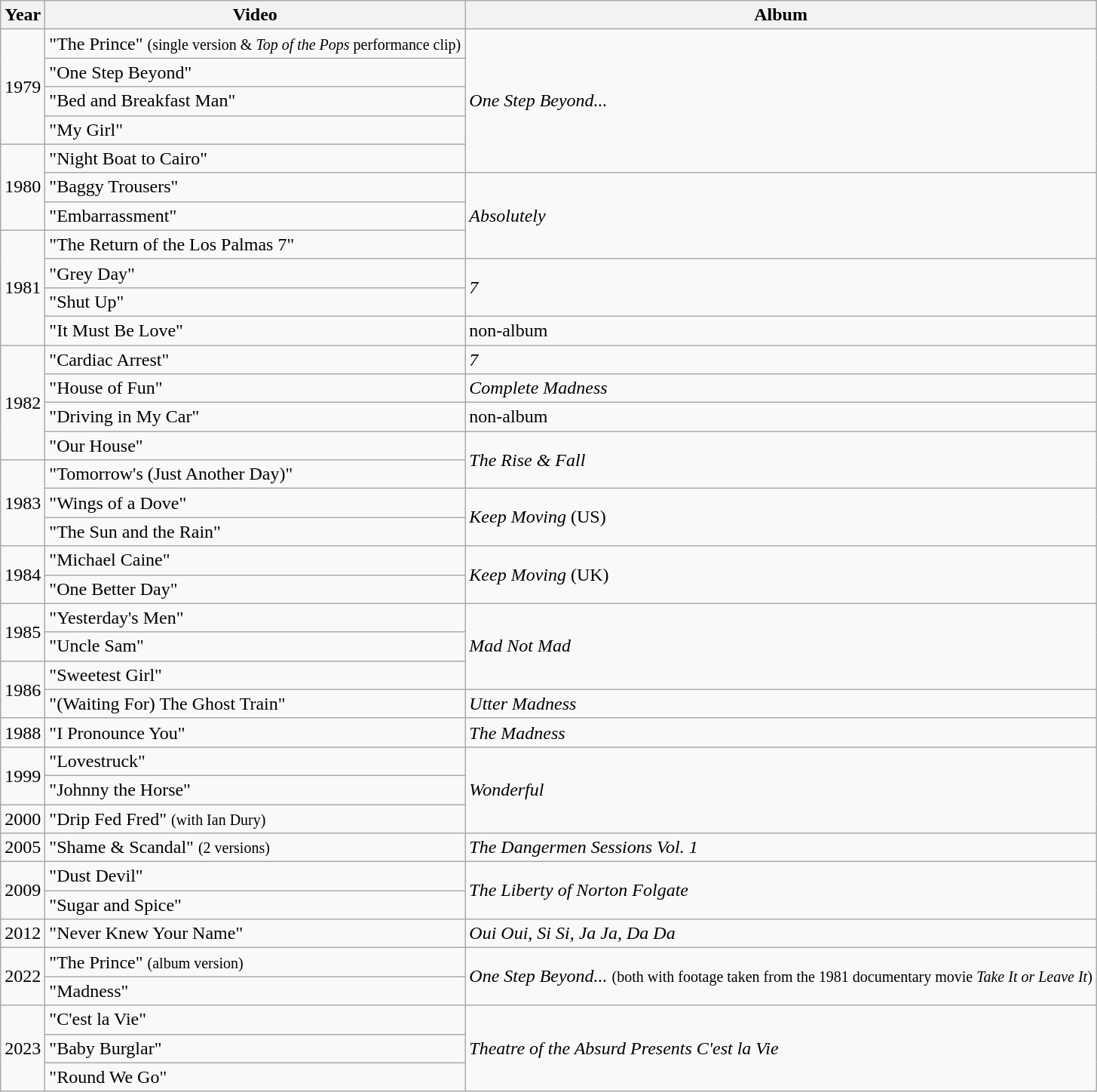<table class="wikitable">
<tr>
<th>Year</th>
<th>Video</th>
<th>Album</th>
</tr>
<tr>
<td rowspan="4">1979</td>
<td>"The Prince" <small>(single version & <em>Top of the Pops</em> performance clip)</small></td>
<td rowspan="5"><em>One Step Beyond...</em></td>
</tr>
<tr>
<td>"One Step Beyond"</td>
</tr>
<tr>
<td>"Bed and Breakfast Man"</td>
</tr>
<tr>
<td>"My Girl"</td>
</tr>
<tr>
<td rowspan="3">1980</td>
<td>"Night Boat to Cairo"</td>
</tr>
<tr>
<td>"Baggy Trousers"</td>
<td rowspan="3"><em>Absolutely</em></td>
</tr>
<tr>
<td>"Embarrassment"</td>
</tr>
<tr>
<td rowspan="4">1981</td>
<td>"The Return of the Los Palmas 7"</td>
</tr>
<tr>
<td>"Grey Day"</td>
<td rowspan="2"><em>7</em></td>
</tr>
<tr>
<td>"Shut Up"</td>
</tr>
<tr>
<td>"It Must Be Love"</td>
<td>non-album</td>
</tr>
<tr>
<td rowspan="4">1982</td>
<td>"Cardiac Arrest"</td>
<td><em>7</em></td>
</tr>
<tr>
<td>"House of Fun"</td>
<td><em>Complete Madness</em></td>
</tr>
<tr>
<td>"Driving in My Car"</td>
<td>non-album</td>
</tr>
<tr>
<td>"Our House"</td>
<td rowspan="2"><em>The Rise & Fall</em></td>
</tr>
<tr>
<td rowspan="3">1983</td>
<td>"Tomorrow's (Just Another Day)"</td>
</tr>
<tr>
<td>"Wings of a Dove"</td>
<td rowspan="2"><em>Keep Moving</em> (US)</td>
</tr>
<tr>
<td>"The Sun and the Rain"</td>
</tr>
<tr>
<td rowspan="2">1984</td>
<td>"Michael Caine"</td>
<td rowspan="2"><em>Keep Moving</em> (UK)</td>
</tr>
<tr>
<td>"One Better Day"</td>
</tr>
<tr>
<td rowspan="2">1985</td>
<td>"Yesterday's Men"</td>
<td rowspan="3"><em>Mad Not Mad</em></td>
</tr>
<tr>
<td>"Uncle Sam"</td>
</tr>
<tr>
<td rowspan="2">1986</td>
<td>"Sweetest Girl"</td>
</tr>
<tr>
<td>"(Waiting For) The Ghost Train"</td>
<td><em>Utter Madness</em></td>
</tr>
<tr>
<td>1988</td>
<td>"I Pronounce You"</td>
<td><em>The Madness</em></td>
</tr>
<tr>
<td rowspan="2">1999</td>
<td>"Lovestruck"</td>
<td rowspan="3"><em>Wonderful</em></td>
</tr>
<tr>
<td>"Johnny the Horse"</td>
</tr>
<tr>
<td>2000</td>
<td>"Drip Fed Fred" <small>(with Ian Dury)</small></td>
</tr>
<tr>
<td>2005</td>
<td>"Shame & Scandal" <small>(2 versions)</small></td>
<td><em>The Dangermen Sessions Vol. 1</em></td>
</tr>
<tr>
<td rowspan="2">2009</td>
<td>"Dust Devil"</td>
<td rowspan="2"><em>The Liberty of Norton Folgate</em></td>
</tr>
<tr>
<td>"Sugar and Spice"</td>
</tr>
<tr>
<td>2012</td>
<td>"Never Knew Your Name"</td>
<td><em>Oui Oui, Si Si, Ja Ja, Da Da</em></td>
</tr>
<tr>
<td rowspan="2">2022</td>
<td>"The Prince" <small>(album version)</small></td>
<td rowspan="2"><em>One Step Beyond...</em> <small>(both with footage taken from the 1981 documentary movie <em>Take It or Leave It</em>)</small></td>
</tr>
<tr>
<td>"Madness"</td>
</tr>
<tr>
<td rowspan="3">2023</td>
<td>"C'est la Vie"</td>
<td rowspan="3"><em>Theatre of the Absurd Presents C'est la Vie</em></td>
</tr>
<tr>
<td>"Baby Burglar"</td>
</tr>
<tr>
<td>"Round We Go"</td>
</tr>
</table>
